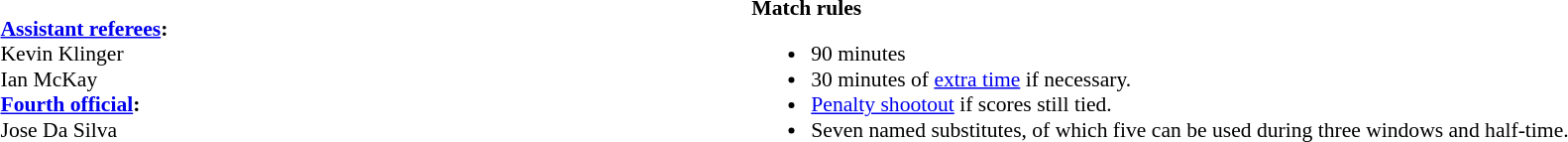<table width=100% style="font-size:90%">
<tr>
<td><br><strong><a href='#'>Assistant referees</a>:</strong>
<br>Kevin Klinger
<br>Ian McKay
<br><strong><a href='#'>Fourth official</a>:</strong>
<br>Jose Da Silva</td>
<td style="width:60%; vertical-align:top;"><br><strong>Match rules</strong><ul><li>90 minutes</li><li>30 minutes of <a href='#'>extra time</a> if necessary.</li><li><a href='#'>Penalty shootout</a> if scores still tied.</li><li>Seven named substitutes, of which five can be used during three windows and half-time.</li></ul></td>
</tr>
</table>
